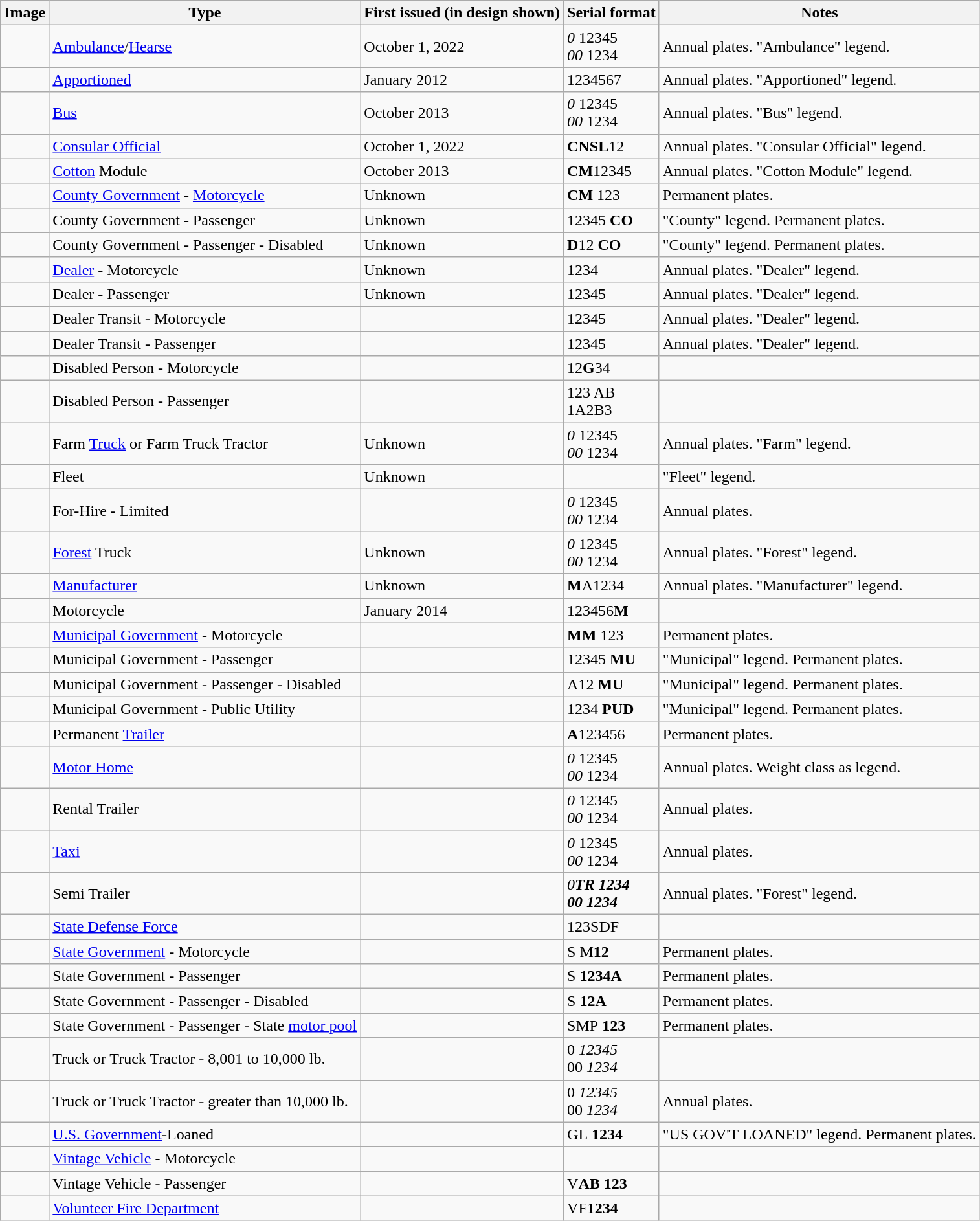<table class="wikitable sortable">
<tr>
<th>Image</th>
<th>Type</th>
<th>First issued (in design shown)</th>
<th>Serial format</th>
<th>Notes</th>
</tr>
<tr>
<td></td>
<td><a href='#'>Ambulance</a>/<a href='#'>Hearse</a></td>
<td>October 1, 2022</td>
<td><em>0</em> 12345<br><em>00</em> 1234</td>
<td>Annual plates. "Ambulance" legend.</td>
</tr>
<tr>
<td></td>
<td><a href='#'>Apportioned</a></td>
<td>January 2012</td>
<td>1234567</td>
<td>Annual plates. "Apportioned" legend.</td>
</tr>
<tr>
<td></td>
<td><a href='#'>Bus</a></td>
<td>October 2013</td>
<td><em>0</em> 12345<br><em>00</em> 1234</td>
<td>Annual plates. "Bus" legend.</td>
</tr>
<tr>
<td></td>
<td><a href='#'>Consular Official</a></td>
<td>October 1, 2022</td>
<td><strong>CNSL</strong>12</td>
<td>Annual plates. "Consular Official" legend.</td>
</tr>
<tr>
<td></td>
<td><a href='#'>Cotton</a> Module</td>
<td>October 2013</td>
<td><strong>CM</strong>12345</td>
<td>Annual plates. "Cotton Module" legend.</td>
</tr>
<tr>
<td></td>
<td><a href='#'>County Government</a> - <a href='#'>Motorcycle</a></td>
<td>Unknown</td>
<td><strong>CM</strong> 123</td>
<td>Permanent plates.</td>
</tr>
<tr>
<td></td>
<td>County Government - Passenger</td>
<td>Unknown</td>
<td>12345 <strong>CO</strong></td>
<td>"County" legend. Permanent plates.</td>
</tr>
<tr>
<td></td>
<td>County Government - Passenger - Disabled</td>
<td>Unknown</td>
<td><strong>D</strong>12 <strong>CO</strong></td>
<td>"County" legend. Permanent plates.</td>
</tr>
<tr>
<td></td>
<td><a href='#'>Dealer</a> - Motorcycle</td>
<td>Unknown</td>
<td>1234</td>
<td>Annual plates. "Dealer" legend.</td>
</tr>
<tr>
<td></td>
<td>Dealer - Passenger</td>
<td>Unknown</td>
<td>12345</td>
<td>Annual plates. "Dealer" legend.</td>
</tr>
<tr>
<td></td>
<td>Dealer Transit - Motorcycle</td>
<td></td>
<td>12345</td>
<td>Annual plates. "Dealer" legend.</td>
</tr>
<tr>
<td></td>
<td>Dealer Transit - Passenger</td>
<td></td>
<td>12345</td>
<td>Annual plates. "Dealer" legend.</td>
</tr>
<tr>
<td></td>
<td>Disabled Person - Motorcycle</td>
<td></td>
<td>12<strong>G</strong>34</td>
<td></td>
</tr>
<tr>
<td></td>
<td>Disabled Person - Passenger</td>
<td></td>
<td>123 AB<br>1A2B3</td>
<td></td>
</tr>
<tr>
<td></td>
<td>Farm <a href='#'>Truck</a> or Farm Truck Tractor</td>
<td>Unknown</td>
<td><em>0</em> 12345<br><em>00</em> 1234</td>
<td>Annual plates. "Farm" legend.</td>
</tr>
<tr>
<td></td>
<td>Fleet</td>
<td>Unknown</td>
<td></td>
<td>"Fleet" legend.</td>
</tr>
<tr>
<td></td>
<td>For-Hire - Limited</td>
<td></td>
<td><em>0</em> 12345<br><em>00</em> 1234</td>
<td>Annual plates.</td>
</tr>
<tr>
<td></td>
<td><a href='#'>Forest</a> Truck</td>
<td>Unknown</td>
<td><em>0</em> 12345<br><em>00</em> 1234</td>
<td>Annual plates. "Forest" legend.</td>
</tr>
<tr>
<td></td>
<td><a href='#'>Manufacturer</a></td>
<td>Unknown</td>
<td><strong>M</strong>A1234</td>
<td>Annual plates. "Manufacturer" legend.</td>
</tr>
<tr>
<td></td>
<td>Motorcycle</td>
<td>January 2014</td>
<td>123456<strong>M</strong></td>
<td></td>
</tr>
<tr>
<td><br></td>
<td><a href='#'>Municipal Government</a> - Motorcycle</td>
<td></td>
<td><strong>MM</strong> 123</td>
<td>Permanent plates.</td>
</tr>
<tr>
<td></td>
<td>Municipal Government - Passenger</td>
<td></td>
<td>12345 <strong>MU</strong></td>
<td>"Municipal" legend. Permanent plates.</td>
</tr>
<tr>
<td></td>
<td>Municipal Government - Passenger - Disabled</td>
<td></td>
<td>A12 <strong>MU</strong></td>
<td>"Municipal" legend. Permanent plates.</td>
</tr>
<tr>
<td></td>
<td>Municipal Government - Public Utility</td>
<td></td>
<td>1234 <strong>PUD</strong></td>
<td>"Municipal" legend. Permanent plates.</td>
</tr>
<tr>
<td><br></td>
<td>Permanent <a href='#'>Trailer</a></td>
<td></td>
<td><strong>A</strong>123456</td>
<td>Permanent plates.</td>
</tr>
<tr>
<td><br></td>
<td><a href='#'>Motor Home</a></td>
<td></td>
<td><em>0</em> 12345<br><em>00</em> 1234</td>
<td>Annual plates. Weight class as legend.</td>
</tr>
<tr>
<td></td>
<td>Rental Trailer</td>
<td></td>
<td><em>0</em> 12345<br><em>00</em> 1234</td>
<td>Annual plates.</td>
</tr>
<tr>
<td></td>
<td><a href='#'>Taxi</a></td>
<td></td>
<td><em>0</em> 12345<br><em>00</em> 1234</td>
<td>Annual plates.</td>
</tr>
<tr>
<td></td>
<td>Semi Trailer</td>
<td></td>
<td><em>0<strong><em>TR<strong> 1234<br></em>00<em> 1234</td>
<td>Annual plates. "Forest" legend.</td>
</tr>
<tr>
<td></td>
<td><a href='#'>State Defense Force</a></td>
<td></td>
<td>123</strong>SDF<strong></td>
<td></td>
</tr>
<tr>
<td></td>
<td><a href='#'>State Government</a> - Motorcycle</td>
<td></td>
<td></strong>S M<strong>12</td>
<td>Permanent plates.</td>
</tr>
<tr>
<td></td>
<td>State Government - Passenger</td>
<td></td>
<td></strong>S<strong> 1234A</td>
<td>Permanent plates.</td>
</tr>
<tr>
<td></td>
<td>State Government - Passenger - Disabled</td>
<td></td>
<td></strong>S<strong> 12A</td>
<td>Permanent plates.</td>
</tr>
<tr>
<td></td>
<td>State Government - Passenger - State <a href='#'>motor pool</a></td>
<td></td>
<td></strong>SMP<strong> 123</td>
<td>Permanent plates.</td>
</tr>
<tr>
<td></td>
<td>Truck or Truck Tractor - 8,001 to 10,000 lb.</td>
<td></td>
<td></em>0<em> 12345<br></em>00<em> 1234</td>
<td></td>
</tr>
<tr>
<td></td>
<td>Truck or Truck Tractor - greater than 10,000 lb.</td>
<td></td>
<td></em>0<em> 12345<br></em>00<em> 1234</td>
<td>Annual plates.</td>
</tr>
<tr>
<td></td>
<td><a href='#'>U.S. Government</a>-Loaned</td>
<td></td>
<td></strong>GL<strong> 1234</td>
<td>"US GOV'T LOANED" legend. Permanent plates.</td>
</tr>
<tr>
<td></td>
<td><a href='#'>Vintage Vehicle</a> - Motorcycle</td>
<td></td>
<td></td>
<td></td>
</tr>
<tr>
<td></td>
<td>Vintage Vehicle - Passenger</td>
<td></td>
<td></strong>V<strong>AB 123</td>
<td></td>
</tr>
<tr>
<td></td>
<td><a href='#'>Volunteer Fire Department</a></td>
<td></td>
<td></strong>VF<strong>1234</td>
<td></td>
</tr>
</table>
